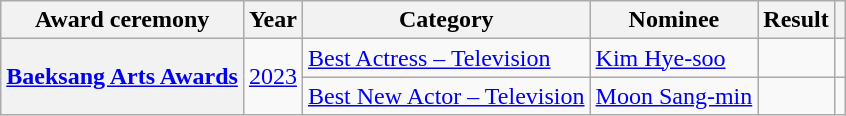<table class="wikitable plainrowheaders sortable">
<tr>
<th scope="col">Award ceremony</th>
<th scope="col">Year</th>
<th scope="col">Category</th>
<th scope="col">Nominee</th>
<th scope="col">Result</th>
<th scope="col" class="unsortable"></th>
</tr>
<tr>
<th scope="row" rowspan="2"><a href='#'>Baeksang Arts Awards</a></th>
<td style="text-align:center" rowspan="2"><a href='#'>2023</a></td>
<td><a href='#'>Best Actress – Television</a></td>
<td><a href='#'>Kim Hye-soo</a></td>
<td></td>
<td style="text-align:center"></td>
</tr>
<tr>
<td><a href='#'>Best New Actor – Television</a></td>
<td><a href='#'>Moon Sang-min</a></td>
<td></td>
<td style="text-align:center"></td>
</tr>
</table>
